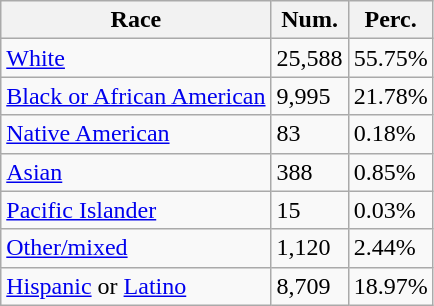<table class="wikitable">
<tr>
<th>Race</th>
<th>Num.</th>
<th>Perc.</th>
</tr>
<tr>
<td><a href='#'>White</a></td>
<td>25,588</td>
<td>55.75%</td>
</tr>
<tr>
<td><a href='#'>Black or African American</a></td>
<td>9,995</td>
<td>21.78%</td>
</tr>
<tr>
<td><a href='#'>Native American</a></td>
<td>83</td>
<td>0.18%</td>
</tr>
<tr>
<td><a href='#'>Asian</a></td>
<td>388</td>
<td>0.85%</td>
</tr>
<tr>
<td><a href='#'>Pacific Islander</a></td>
<td>15</td>
<td>0.03%</td>
</tr>
<tr>
<td><a href='#'>Other/mixed</a></td>
<td>1,120</td>
<td>2.44%</td>
</tr>
<tr>
<td><a href='#'>Hispanic</a> or <a href='#'>Latino</a></td>
<td>8,709</td>
<td>18.97%</td>
</tr>
</table>
